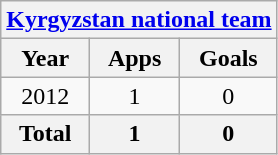<table class="wikitable" style="text-align:center">
<tr>
<th colspan=3><a href='#'>Kyrgyzstan national team</a></th>
</tr>
<tr>
<th>Year</th>
<th>Apps</th>
<th>Goals</th>
</tr>
<tr>
<td>2012</td>
<td>1</td>
<td>0</td>
</tr>
<tr>
<th>Total</th>
<th>1</th>
<th>0</th>
</tr>
</table>
